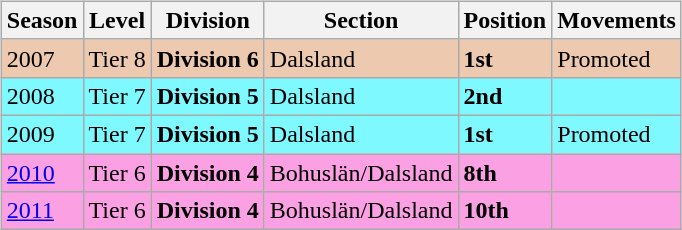<table>
<tr>
<td valign="top" width=0%><br><table class="wikitable">
<tr style="background:#f0f6fa;">
<th><strong>Season</strong></th>
<th><strong>Level</strong></th>
<th><strong>Division</strong></th>
<th><strong>Section</strong></th>
<th><strong>Position</strong></th>
<th><strong>Movements</strong></th>
</tr>
<tr>
<td style="background:#EDC9AF;">2007</td>
<td style="background:#EDC9AF;">Tier 8</td>
<td style="background:#EDC9AF;"><strong>Division 6</strong></td>
<td style="background:#EDC9AF;">Dalsland</td>
<td style="background:#EDC9AF;"><strong>1st</strong></td>
<td style="background:#EDC9AF;">Promoted</td>
</tr>
<tr>
<td style="background:#7DF9FF;">2008</td>
<td style="background:#7DF9FF;">Tier 7</td>
<td style="background:#7DF9FF;"><strong>Division 5</strong></td>
<td style="background:#7DF9FF;">Dalsland</td>
<td style="background:#7DF9FF;"><strong>2nd</strong></td>
<td style="background:#7DF9FF;"></td>
</tr>
<tr>
<td style="background:#7DF9FF;">2009</td>
<td style="background:#7DF9FF;">Tier 7</td>
<td style="background:#7DF9FF;"><strong>Division 5</strong></td>
<td style="background:#7DF9FF;">Dalsland</td>
<td style="background:#7DF9FF;"><strong>1st</strong></td>
<td style="background:#7DF9FF;">Promoted</td>
</tr>
<tr>
<td style="background:#FBA0E3;"><a href='#'>2010</a></td>
<td style="background:#FBA0E3;">Tier 6</td>
<td style="background:#FBA0E3;"><strong>Division 4</strong></td>
<td style="background:#FBA0E3;">Bohuslän/Dalsland</td>
<td style="background:#FBA0E3;"><strong>8th</strong></td>
<td style="background:#FBA0E3;"></td>
</tr>
<tr>
<td style="background:#FBA0E3;"><a href='#'>2011</a></td>
<td style="background:#FBA0E3;">Tier 6</td>
<td style="background:#FBA0E3;"><strong>Division 4</strong></td>
<td style="background:#FBA0E3;">Bohuslän/Dalsland</td>
<td style="background:#FBA0E3;"><strong>10th</strong></td>
<td style="background:#FBA0E3;"></td>
</tr>
</table>


</td>
</tr>
</table>
